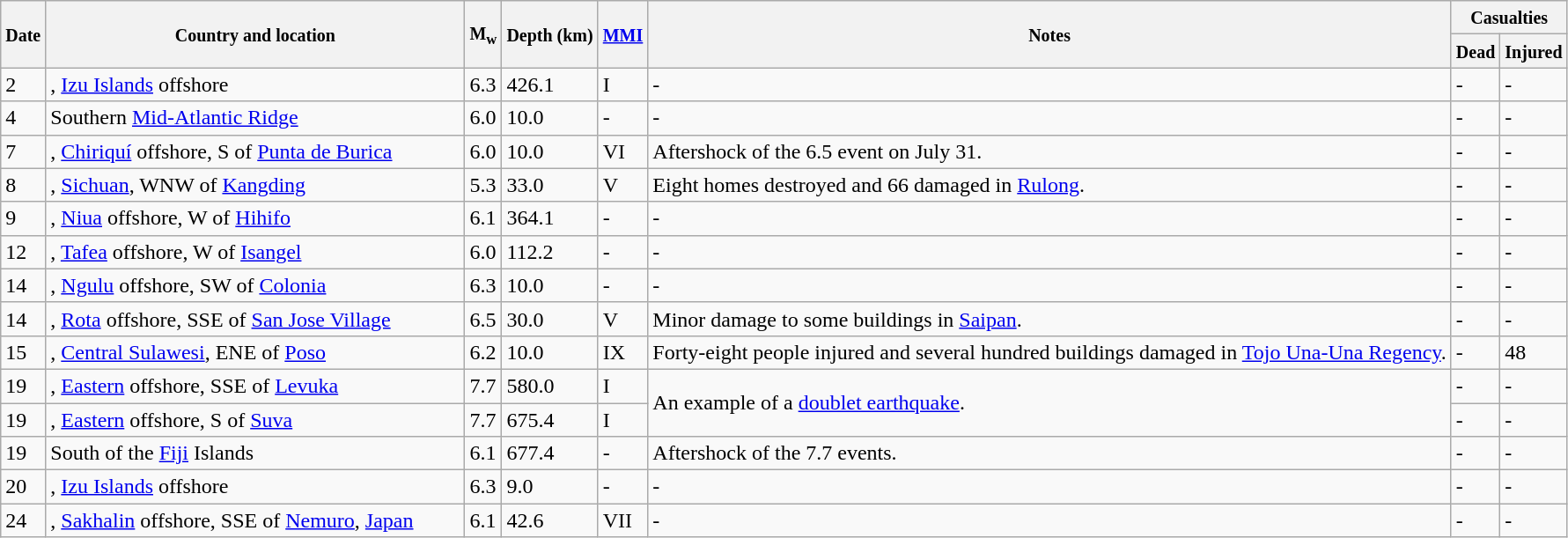<table class="wikitable sortable" style="border:1px black;  margin-left:1em;">
<tr>
<th rowspan="2"><small>Date</small></th>
<th rowspan="2" style="width: 310px"><small>Country and location</small></th>
<th rowspan="2"><small>M<sub>w</sub></small></th>
<th rowspan="2"><small>Depth (km)</small></th>
<th rowspan="2"><small><a href='#'>MMI</a></small></th>
<th rowspan="2" class="unsortable"><small>Notes</small></th>
<th colspan="2"><small>Casualties</small></th>
</tr>
<tr>
<th><small>Dead</small></th>
<th><small>Injured</small></th>
</tr>
<tr>
<td>2</td>
<td>, <a href='#'>Izu Islands</a> offshore</td>
<td>6.3</td>
<td>426.1</td>
<td>I</td>
<td>-</td>
<td>-</td>
<td>-</td>
</tr>
<tr>
<td>4</td>
<td>Southern <a href='#'>Mid-Atlantic Ridge</a></td>
<td>6.0</td>
<td>10.0</td>
<td>-</td>
<td>-</td>
<td>-</td>
<td>-</td>
</tr>
<tr>
<td>7</td>
<td>, <a href='#'>Chiriquí</a> offshore,  S of <a href='#'>Punta de Burica</a></td>
<td>6.0</td>
<td>10.0</td>
<td>VI</td>
<td>Aftershock of the 6.5 event on July 31.</td>
<td>-</td>
<td>-</td>
</tr>
<tr>
<td>8</td>
<td>, <a href='#'>Sichuan</a>,  WNW of <a href='#'>Kangding</a></td>
<td>5.3</td>
<td>33.0</td>
<td>V</td>
<td>Eight homes destroyed and 66 damaged in <a href='#'>Rulong</a>.</td>
<td>-</td>
<td>-</td>
</tr>
<tr>
<td>9</td>
<td>, <a href='#'>Niua</a> offshore,  W of <a href='#'>Hihifo</a></td>
<td>6.1</td>
<td>364.1</td>
<td>-</td>
<td>-</td>
<td>-</td>
<td>-</td>
</tr>
<tr>
<td>12</td>
<td>, <a href='#'>Tafea</a> offshore,  W of <a href='#'>Isangel</a></td>
<td>6.0</td>
<td>112.2</td>
<td>-</td>
<td>-</td>
<td>-</td>
<td>-</td>
</tr>
<tr>
<td>14</td>
<td>, <a href='#'>Ngulu</a> offshore,  SW of <a href='#'>Colonia</a></td>
<td>6.3</td>
<td>10.0</td>
<td>-</td>
<td>-</td>
<td>-</td>
<td>-</td>
</tr>
<tr>
<td>14</td>
<td>, <a href='#'>Rota</a> offshore,  SSE of <a href='#'>San Jose Village</a></td>
<td>6.5</td>
<td>30.0</td>
<td>V</td>
<td>Minor damage to some buildings in <a href='#'>Saipan</a>.</td>
<td>-</td>
<td>-</td>
</tr>
<tr>
<td>15</td>
<td>, <a href='#'>Central Sulawesi</a>,  ENE of <a href='#'>Poso</a></td>
<td>6.2</td>
<td>10.0</td>
<td>IX</td>
<td>Forty-eight people injured and several hundred buildings damaged in <a href='#'>Tojo Una-Una Regency</a>.</td>
<td>-</td>
<td>48</td>
</tr>
<tr>
<td>19</td>
<td>, <a href='#'>Eastern</a> offshore,  SSE of <a href='#'>Levuka</a></td>
<td>7.7</td>
<td>580.0</td>
<td>I</td>
<td rowspan=2>An example of a <a href='#'>doublet earthquake</a>.</td>
<td>-</td>
<td>-</td>
</tr>
<tr>
<td>19</td>
<td>, <a href='#'>Eastern</a> offshore,  S of <a href='#'>Suva</a></td>
<td>7.7</td>
<td>675.4</td>
<td>I</td>
<td>-</td>
<td>-</td>
</tr>
<tr>
<td>19</td>
<td> South of the <a href='#'>Fiji</a> Islands</td>
<td>6.1</td>
<td>677.4</td>
<td>-</td>
<td>Aftershock of the 7.7 events.</td>
<td>-</td>
<td>-</td>
</tr>
<tr>
<td>20</td>
<td>, <a href='#'>Izu Islands</a> offshore</td>
<td>6.3</td>
<td>9.0</td>
<td>-</td>
<td>-</td>
<td>-</td>
<td>-</td>
</tr>
<tr>
<td>24</td>
<td>, <a href='#'>Sakhalin</a> offshore,  SSE of <a href='#'>Nemuro</a>, <a href='#'>Japan</a></td>
<td>6.1</td>
<td>42.6</td>
<td>VII</td>
<td>-</td>
<td>-</td>
<td>-</td>
</tr>
<tr>
</tr>
</table>
